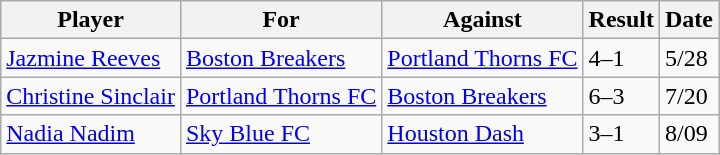<table class="wikitable sortable">
<tr>
<th>Player</th>
<th>For</th>
<th>Against</th>
<th style="text-align:center">Result</th>
<th>Date</th>
</tr>
<tr>
<td><a href='#'>Jazmine Reeves</a></td>
<td><a href='#'>Boston Breakers</a></td>
<td><a href='#'>Portland Thorns FC</a></td>
<td>4–1</td>
<td>5/28</td>
</tr>
<tr>
<td><a href='#'>Christine Sinclair</a></td>
<td><a href='#'>Portland Thorns FC</a></td>
<td><a href='#'>Boston Breakers</a></td>
<td>6–3</td>
<td>7/20</td>
</tr>
<tr>
<td><a href='#'>Nadia Nadim</a></td>
<td><a href='#'>Sky Blue FC</a></td>
<td><a href='#'>Houston Dash</a></td>
<td>3–1</td>
<td>8/09</td>
</tr>
</table>
